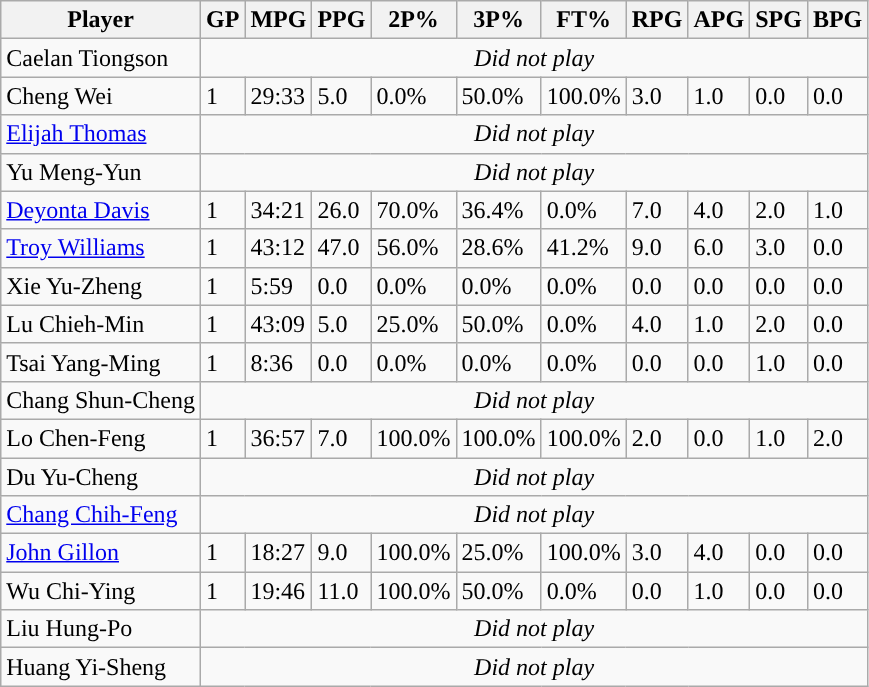<table class="wikitable">
<tr>
<th>Player</th>
<th>GP</th>
<th>MPG</th>
<th>PPG</th>
<th>2P%</th>
<th>3P%</th>
<th>FT%</th>
<th>RPG</th>
<th>APG</th>
<th>SPG</th>
<th>BPG</th>
</tr>
<tr>
<td>Caelan Tiongson</td>
<td colspan=10 align=center><em>Did not play</em></td>
</tr>
<tr>
<td>Cheng Wei</td>
<td>1</td>
<td>29:33</td>
<td>5.0</td>
<td>0.0%</td>
<td>50.0%</td>
<td>100.0%</td>
<td>3.0</td>
<td>1.0</td>
<td>0.0</td>
<td>0.0</td>
</tr>
<tr>
<td><a href='#'>Elijah Thomas</a></td>
<td colspan=10 align=center><em>Did not play</em></td>
</tr>
<tr>
<td>Yu Meng-Yun</td>
<td colspan=10 align=center><em>Did not play</em></td>
</tr>
<tr>
<td><a href='#'>Deyonta Davis</a></td>
<td>1</td>
<td>34:21</td>
<td>26.0</td>
<td>70.0%</td>
<td>36.4%</td>
<td>0.0%</td>
<td>7.0</td>
<td>4.0</td>
<td>2.0</td>
<td>1.0</td>
</tr>
<tr>
<td><a href='#'>Troy Williams</a></td>
<td>1</td>
<td>43:12</td>
<td>47.0</td>
<td>56.0%</td>
<td>28.6%</td>
<td>41.2%</td>
<td>9.0</td>
<td>6.0</td>
<td>3.0</td>
<td>0.0</td>
</tr>
<tr>
<td>Xie Yu-Zheng</td>
<td>1</td>
<td>5:59</td>
<td>0.0</td>
<td>0.0%</td>
<td>0.0%</td>
<td>0.0%</td>
<td>0.0</td>
<td>0.0</td>
<td>0.0</td>
<td>0.0</td>
</tr>
<tr>
<td>Lu Chieh-Min</td>
<td>1</td>
<td>43:09</td>
<td>5.0</td>
<td>25.0%</td>
<td>50.0%</td>
<td>0.0%</td>
<td>4.0</td>
<td>1.0</td>
<td>2.0</td>
<td>0.0</td>
</tr>
<tr>
<td>Tsai Yang-Ming</td>
<td>1</td>
<td>8:36</td>
<td>0.0</td>
<td>0.0%</td>
<td>0.0%</td>
<td>0.0%</td>
<td>0.0</td>
<td>0.0</td>
<td>1.0</td>
<td>0.0</td>
</tr>
<tr>
<td>Chang Shun-Cheng</td>
<td colspan=10 align=center><em>Did not play</em></td>
</tr>
<tr>
<td>Lo Chen-Feng</td>
<td>1</td>
<td>36:57</td>
<td>7.0</td>
<td>100.0%</td>
<td>100.0%</td>
<td>100.0%</td>
<td>2.0</td>
<td>0.0</td>
<td>1.0</td>
<td>2.0</td>
</tr>
<tr>
<td>Du Yu-Cheng</td>
<td colspan=10 align=center><em>Did not play</em></td>
</tr>
<tr>
<td><a href='#'>Chang Chih-Feng</a></td>
<td colspan=10 align=center><em>Did not play</em></td>
</tr>
<tr>
<td><a href='#'>John Gillon</a></td>
<td>1</td>
<td>18:27</td>
<td>9.0</td>
<td>100.0%</td>
<td>25.0%</td>
<td>100.0%</td>
<td>3.0</td>
<td>4.0</td>
<td>0.0</td>
<td>0.0</td>
</tr>
<tr>
<td>Wu Chi-Ying</td>
<td>1</td>
<td>19:46</td>
<td>11.0</td>
<td>100.0%</td>
<td>50.0%</td>
<td>0.0%</td>
<td>0.0</td>
<td>1.0</td>
<td>0.0</td>
<td>0.0</td>
</tr>
<tr>
<td>Liu Hung-Po</td>
<td colspan=10 align=center><em>Did not play</em></td>
</tr>
<tr>
<td>Huang Yi-Sheng</td>
<td colspan=10 align=center><em>Did not play</em></td>
</tr>
</table>
